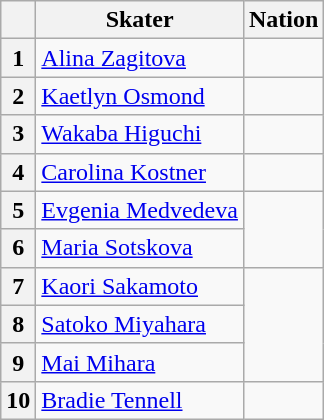<table class="wikitable sortable" style="text-align: left">
<tr>
<th scope="col"></th>
<th scope="col">Skater</th>
<th scope="col">Nation</th>
</tr>
<tr>
<th scope="row">1</th>
<td><a href='#'>Alina Zagitova</a></td>
<td></td>
</tr>
<tr>
<th scope="row">2</th>
<td><a href='#'>Kaetlyn Osmond</a></td>
<td></td>
</tr>
<tr>
<th scope="row">3</th>
<td><a href='#'>Wakaba Higuchi</a></td>
<td></td>
</tr>
<tr>
<th scope="row">4</th>
<td><a href='#'>Carolina Kostner</a></td>
<td></td>
</tr>
<tr>
<th scope="row">5</th>
<td><a href='#'>Evgenia Medvedeva</a></td>
<td rowspan="2"></td>
</tr>
<tr>
<th scope="row">6</th>
<td><a href='#'>Maria Sotskova</a></td>
</tr>
<tr>
<th scope="row">7</th>
<td><a href='#'>Kaori Sakamoto</a></td>
<td rowspan="3"></td>
</tr>
<tr>
<th scope="row">8</th>
<td><a href='#'>Satoko Miyahara</a></td>
</tr>
<tr>
<th scope="row">9</th>
<td><a href='#'>Mai Mihara</a></td>
</tr>
<tr>
<th scope="row">10</th>
<td><a href='#'>Bradie Tennell</a></td>
<td></td>
</tr>
</table>
